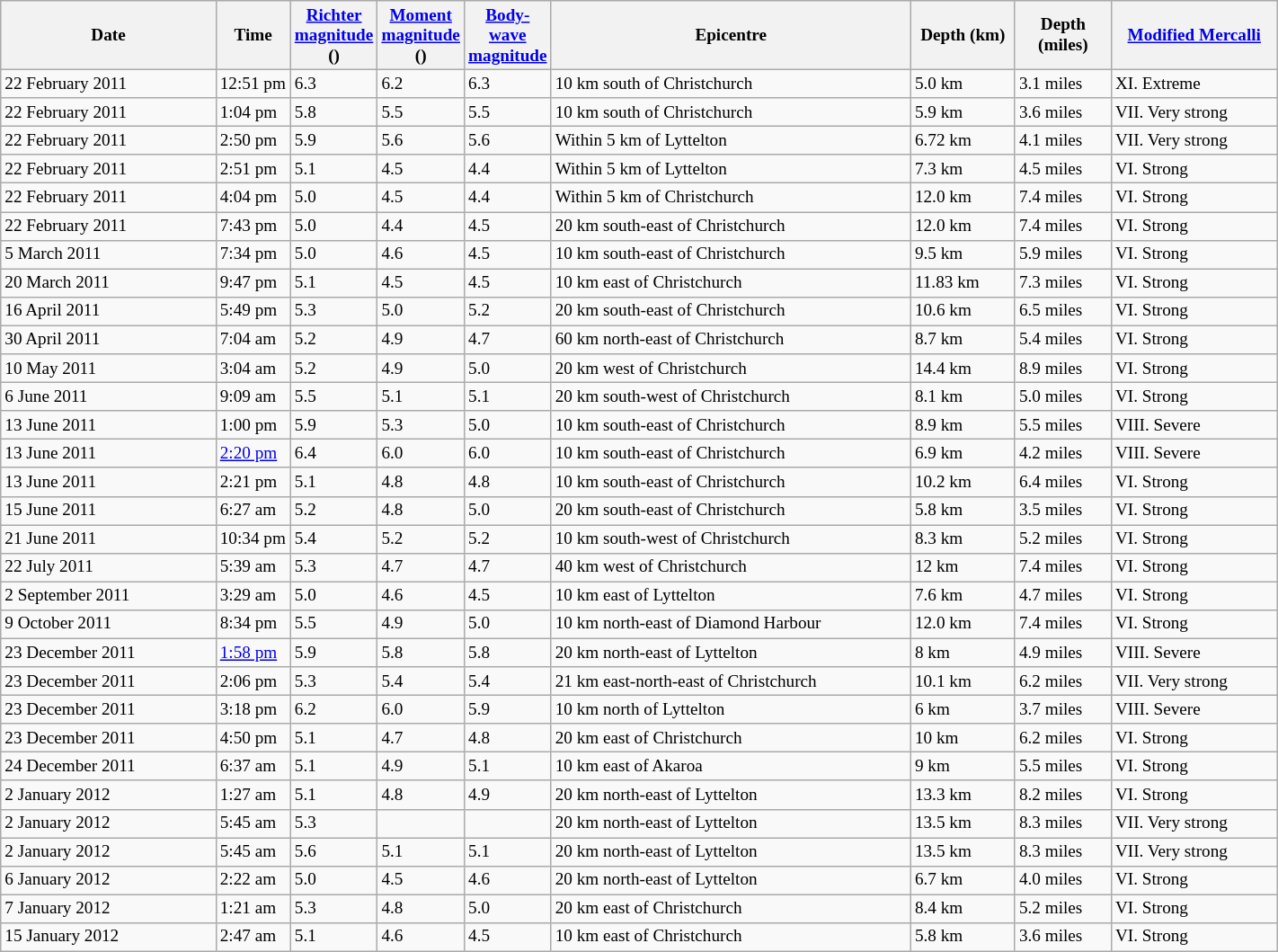<table class = "sortable wikitable" style="width: 75%; font-size: 80%; border-spacing: 2px; border: 1">
<tr>
<th scope="col" width="275px">Date</th>
<th scope="col" width="50px">Time</th>
<th scope="col" width="50px"><a href='#'>Richter magnitude</a> ()</th>
<th scope="col" width="50px"><a href='#'>Moment magnitude</a> ()</th>
<th scope="col" width="50px"><a href='#'>Body-wave magnitude</a></th>
<th scope="col" width="500px">Epicentre</th>
<th scope="col" width="100px">Depth (km)</th>
<th scope="col" width="100px">Depth (miles)</th>
<th scope="col" width="200px"><a href='#'>Modified Mercalli</a></th>
</tr>
<tr>
<td>22 February 2011</td>
<td>12:51 pm</td>
<td>6.3</td>
<td>6.2</td>
<td>6.3</td>
<td>10 km south of Christchurch</td>
<td>5.0 km</td>
<td>3.1 miles</td>
<td>XI. Extreme</td>
</tr>
<tr>
<td>22 February 2011</td>
<td>1:04 pm</td>
<td>5.8</td>
<td>5.5</td>
<td>5.5</td>
<td>10 km south of Christchurch</td>
<td>5.9 km</td>
<td>3.6 miles</td>
<td>VII. Very strong</td>
</tr>
<tr>
<td>22 February 2011</td>
<td>2:50 pm</td>
<td>5.9</td>
<td>5.6</td>
<td>5.6</td>
<td>Within 5 km of Lyttelton</td>
<td>6.72 km</td>
<td>4.1 miles</td>
<td>VII. Very strong</td>
</tr>
<tr>
<td>22 February 2011</td>
<td>2:51 pm</td>
<td>5.1</td>
<td>4.5</td>
<td>4.4</td>
<td>Within 5 km of Lyttelton</td>
<td>7.3 km</td>
<td>4.5 miles</td>
<td>VI. Strong</td>
</tr>
<tr>
<td>22 February 2011</td>
<td>4:04 pm</td>
<td>5.0</td>
<td>4.5</td>
<td>4.4</td>
<td>Within 5 km of Christchurch</td>
<td>12.0 km</td>
<td>7.4 miles</td>
<td>VI. Strong</td>
</tr>
<tr>
<td>22 February 2011</td>
<td>7:43 pm</td>
<td>5.0</td>
<td>4.4</td>
<td>4.5</td>
<td>20 km south-east of Christchurch</td>
<td>12.0 km</td>
<td>7.4 miles</td>
<td>VI. Strong</td>
</tr>
<tr>
<td>5 March 2011</td>
<td>7:34 pm</td>
<td>5.0</td>
<td>4.6</td>
<td>4.5</td>
<td>10 km south-east of Christchurch</td>
<td>9.5 km</td>
<td>5.9 miles</td>
<td>VI. Strong</td>
</tr>
<tr>
<td>20 March 2011</td>
<td>9:47 pm</td>
<td>5.1</td>
<td>4.5</td>
<td>4.5</td>
<td>10 km east of Christchurch</td>
<td>11.83 km</td>
<td>7.3 miles</td>
<td>VI. Strong</td>
</tr>
<tr>
<td>16 April 2011</td>
<td>5:49 pm</td>
<td>5.3</td>
<td>5.0</td>
<td>5.2</td>
<td>20 km south-east of Christchurch</td>
<td>10.6 km</td>
<td>6.5 miles</td>
<td>VI. Strong</td>
</tr>
<tr>
<td>30 April 2011</td>
<td>7:04 am</td>
<td>5.2</td>
<td>4.9</td>
<td>4.7</td>
<td>60 km north-east of Christchurch</td>
<td>8.7 km</td>
<td>5.4 miles</td>
<td>VI. Strong</td>
</tr>
<tr>
<td>10 May 2011</td>
<td>3:04 am</td>
<td>5.2</td>
<td>4.9</td>
<td>5.0</td>
<td>20 km west of Christchurch</td>
<td>14.4 km</td>
<td>8.9 miles</td>
<td>VI. Strong</td>
</tr>
<tr>
<td>6 June 2011</td>
<td>9:09 am</td>
<td>5.5</td>
<td>5.1</td>
<td>5.1</td>
<td>20 km south-west of Christchurch</td>
<td>8.1 km</td>
<td>5.0 miles</td>
<td>VI. Strong</td>
</tr>
<tr>
<td>13 June 2011</td>
<td>1:00 pm</td>
<td>5.9</td>
<td>5.3</td>
<td>5.0</td>
<td>10 km south-east of Christchurch</td>
<td>8.9 km</td>
<td>5.5 miles</td>
<td>VIII. Severe</td>
</tr>
<tr>
<td>13 June 2011</td>
<td><a href='#'>2:20 pm</a></td>
<td>6.4</td>
<td>6.0</td>
<td>6.0</td>
<td>10 km south-east of Christchurch</td>
<td>6.9 km</td>
<td>4.2 miles</td>
<td>VIII. Severe</td>
</tr>
<tr>
<td>13 June 2011</td>
<td>2:21 pm</td>
<td>5.1</td>
<td>4.8</td>
<td>4.8</td>
<td>10 km south-east of Christchurch</td>
<td>10.2 km</td>
<td>6.4 miles</td>
<td>VI. Strong</td>
</tr>
<tr>
<td>15 June 2011</td>
<td>6:27 am</td>
<td>5.2</td>
<td>4.8</td>
<td>5.0</td>
<td>20 km south-east of Christchurch</td>
<td>5.8 km</td>
<td>3.5 miles</td>
<td>VI. Strong</td>
</tr>
<tr>
<td>21 June 2011</td>
<td>10:34 pm</td>
<td>5.4</td>
<td>5.2</td>
<td>5.2</td>
<td>10 km south-west of Christchurch</td>
<td>8.3 km</td>
<td>5.2 miles</td>
<td>VI. Strong</td>
</tr>
<tr>
<td>22 July 2011</td>
<td>5:39 am</td>
<td>5.3</td>
<td>4.7</td>
<td>4.7</td>
<td>40 km west of Christchurch</td>
<td>12 km</td>
<td>7.4 miles</td>
<td>VI. Strong</td>
</tr>
<tr>
<td>2 September 2011</td>
<td>3:29 am</td>
<td>5.0</td>
<td>4.6</td>
<td>4.5</td>
<td>10 km east of Lyttelton</td>
<td>7.6 km</td>
<td>4.7 miles</td>
<td>VI. Strong</td>
</tr>
<tr>
<td>9 October 2011</td>
<td>8:34 pm</td>
<td>5.5</td>
<td>4.9</td>
<td>5.0</td>
<td>10 km north-east of Diamond Harbour</td>
<td>12.0 km</td>
<td>7.4 miles</td>
<td>VI. Strong</td>
</tr>
<tr>
<td>23 December 2011</td>
<td><a href='#'>1:58 pm</a></td>
<td>5.9</td>
<td>5.8</td>
<td>5.8</td>
<td>20 km north-east of Lyttelton</td>
<td>8 km</td>
<td>4.9 miles</td>
<td>VIII. Severe</td>
</tr>
<tr>
<td>23 December 2011</td>
<td>2:06 pm</td>
<td>5.3</td>
<td>5.4</td>
<td>5.4</td>
<td>21 km east-north-east of Christchurch</td>
<td>10.1 km</td>
<td>6.2 miles</td>
<td>VII. Very strong</td>
</tr>
<tr>
<td>23 December 2011</td>
<td>3:18 pm</td>
<td>6.2</td>
<td>6.0</td>
<td>5.9</td>
<td>10 km north of Lyttelton</td>
<td>6 km</td>
<td>3.7 miles</td>
<td>VIII. Severe</td>
</tr>
<tr>
<td>23 December 2011</td>
<td>4:50 pm</td>
<td>5.1</td>
<td>4.7</td>
<td>4.8</td>
<td>20 km east of Christchurch</td>
<td>10 km</td>
<td>6.2 miles</td>
<td>VI. Strong</td>
</tr>
<tr>
<td>24 December 2011</td>
<td>6:37 am</td>
<td>5.1</td>
<td>4.9</td>
<td>5.1</td>
<td>10 km east of Akaroa</td>
<td>9 km</td>
<td>5.5 miles</td>
<td>VI. Strong</td>
</tr>
<tr>
<td>2 January 2012</td>
<td>1:27 am</td>
<td>5.1</td>
<td>4.8</td>
<td>4.9</td>
<td>20 km north-east of Lyttelton</td>
<td>13.3 km</td>
<td>8.2 miles</td>
<td>VI. Strong</td>
</tr>
<tr>
<td>2 January 2012</td>
<td>5:45 am</td>
<td>5.3</td>
<td></td>
<td></td>
<td>20 km north-east of Lyttelton</td>
<td>13.5 km</td>
<td>8.3 miles</td>
<td>VII. Very strong</td>
</tr>
<tr>
<td>2 January 2012</td>
<td>5:45 am</td>
<td>5.6</td>
<td>5.1</td>
<td>5.1</td>
<td>20 km north-east of Lyttelton</td>
<td>13.5 km</td>
<td>8.3 miles</td>
<td>VII. Very strong</td>
</tr>
<tr>
<td>6 January 2012</td>
<td>2:22 am</td>
<td>5.0</td>
<td>4.5</td>
<td>4.6</td>
<td>20 km north-east of Lyttelton</td>
<td>6.7 km</td>
<td>4.0 miles</td>
<td>VI. Strong</td>
</tr>
<tr>
<td>7 January 2012</td>
<td>1:21 am</td>
<td>5.3</td>
<td>4.8</td>
<td>5.0</td>
<td>20 km east of Christchurch</td>
<td>8.4 km</td>
<td>5.2 miles</td>
<td>VI. Strong</td>
</tr>
<tr>
<td>15 January 2012</td>
<td>2:47 am</td>
<td>5.1</td>
<td>4.6</td>
<td>4.5</td>
<td>10 km east of Christchurch</td>
<td>5.8 km </td>
<td>3.6 miles</td>
<td>VI. Strong</td>
</tr>
</table>
